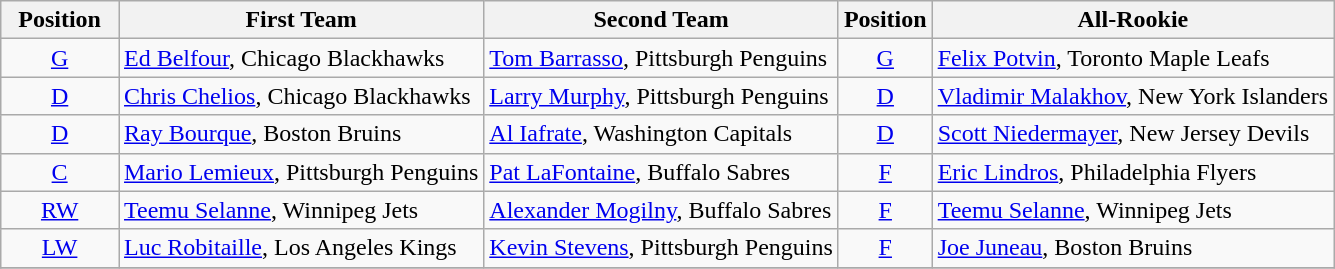<table class="wikitable">
<tr>
<th>  Position  </th>
<th>First Team</th>
<th>Second Team</th>
<th>Position</th>
<th>All-Rookie</th>
</tr>
<tr>
<td align=center><a href='#'>G</a></td>
<td><a href='#'>Ed Belfour</a>, Chicago Blackhawks</td>
<td><a href='#'>Tom Barrasso</a>, Pittsburgh Penguins</td>
<td align=center><a href='#'>G</a></td>
<td><a href='#'>Felix Potvin</a>, Toronto Maple Leafs</td>
</tr>
<tr>
<td align=center><a href='#'>D</a></td>
<td><a href='#'>Chris Chelios</a>, Chicago Blackhawks</td>
<td><a href='#'>Larry Murphy</a>, Pittsburgh Penguins</td>
<td align=center><a href='#'>D</a></td>
<td><a href='#'>Vladimir Malakhov</a>, New York Islanders</td>
</tr>
<tr>
<td align=center><a href='#'>D</a></td>
<td><a href='#'>Ray Bourque</a>, Boston Bruins</td>
<td><a href='#'>Al Iafrate</a>, Washington Capitals</td>
<td align=center><a href='#'>D</a></td>
<td><a href='#'>Scott Niedermayer</a>, New Jersey Devils</td>
</tr>
<tr>
<td align=center><a href='#'>C</a></td>
<td><a href='#'>Mario Lemieux</a>, Pittsburgh Penguins</td>
<td><a href='#'>Pat LaFontaine</a>, Buffalo Sabres</td>
<td align=center><a href='#'>F</a></td>
<td><a href='#'>Eric Lindros</a>, Philadelphia Flyers</td>
</tr>
<tr>
<td align=center><a href='#'>RW</a></td>
<td><a href='#'>Teemu Selanne</a>, Winnipeg Jets</td>
<td><a href='#'>Alexander Mogilny</a>, Buffalo Sabres</td>
<td align=center><a href='#'>F</a></td>
<td><a href='#'>Teemu Selanne</a>, Winnipeg Jets</td>
</tr>
<tr>
<td align=center><a href='#'>LW</a></td>
<td><a href='#'>Luc Robitaille</a>, Los Angeles Kings</td>
<td><a href='#'>Kevin Stevens</a>, Pittsburgh Penguins</td>
<td align=center><a href='#'>F</a></td>
<td><a href='#'>Joe Juneau</a>, Boston Bruins</td>
</tr>
<tr>
</tr>
</table>
